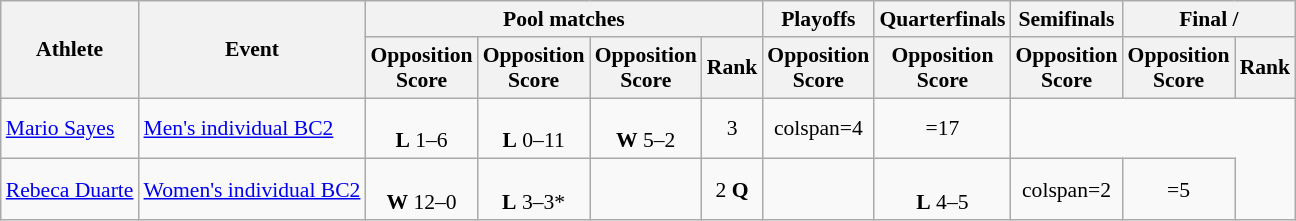<table class=wikitable style="font-size:90%">
<tr>
<th rowspan="2">Athlete</th>
<th rowspan="2">Event</th>
<th colspan="4">Pool matches</th>
<th>Playoffs</th>
<th>Quarterfinals</th>
<th>Semifinals</th>
<th colspan=2>Final / </th>
</tr>
<tr>
<th>Opposition<br>Score</th>
<th>Opposition<br>Score</th>
<th>Opposition<br>Score</th>
<th>Rank</th>
<th>Opposition<br>Score</th>
<th>Opposition<br>Score</th>
<th>Opposition<br>Score</th>
<th>Opposition<br>Score</th>
<th>Rank</th>
</tr>
<tr align=center>
<td align=left><a href='#'>Mario Sayes</a></td>
<td align=left><a href='#'>Men's individual BC2</a></td>
<td><br><strong>L</strong> 1–6</td>
<td><br><strong>L</strong> 0–11</td>
<td><br><strong>W</strong> 5–2</td>
<td>3</td>
<td>colspan=4 </td>
<td>=17</td>
</tr>
<tr align=center>
<td align=left><a href='#'>Rebeca Duarte</a></td>
<td align=left><a href='#'>Women's individual BC2</a></td>
<td><br><strong>W</strong> 12–0</td>
<td><br><strong>L</strong> 3–3*</td>
<td></td>
<td>2 <strong>Q</strong></td>
<td></td>
<td><br><strong>L</strong> 4–5</td>
<td>colspan=2 </td>
<td>=5</td>
</tr>
</table>
